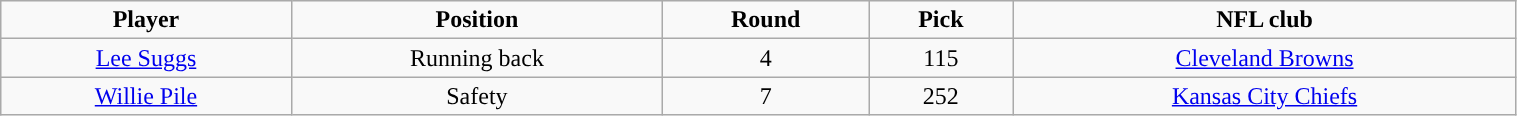<table class="wikitable" width="80%">
<tr align="center">
<td><strong>Player</strong></td>
<td><strong>Position</strong></td>
<td><strong>Round</strong></td>
<td><strong>Pick</strong></td>
<td><strong>NFL club</strong></td>
</tr>
<tr align="center" bgcolor="">
<td><a href='#'>Lee Suggs</a></td>
<td>Running back</td>
<td>4</td>
<td>115</td>
<td><a href='#'>Cleveland Browns</a></td>
</tr>
<tr align="center" bgcolor="">
<td><a href='#'>Willie Pile</a></td>
<td>Safety</td>
<td>7</td>
<td>252</td>
<td><a href='#'>Kansas City Chiefs</a></td>
</tr>
</table>
